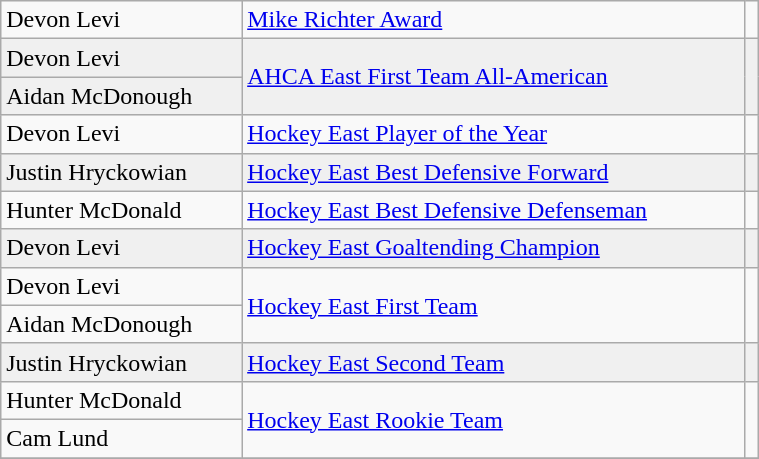<table class="wikitable" width=40%>
<tr>
<td>Devon Levi</td>
<td rowspan=1><a href='#'>Mike Richter Award</a></td>
<td rowspan=1></td>
</tr>
<tr bgcolor=f0f0f0>
<td>Devon Levi</td>
<td rowspan=2><a href='#'>AHCA East First Team All-American</a></td>
<td rowspan=2></td>
</tr>
<tr bgcolor=f0f0f0>
<td>Aidan McDonough</td>
</tr>
<tr>
<td>Devon Levi</td>
<td rowspan=1><a href='#'>Hockey East Player of the Year</a></td>
<td rowspan=1></td>
</tr>
<tr bgcolor=f0f0f0>
<td>Justin Hryckowian</td>
<td rowspan=1><a href='#'>Hockey East Best Defensive Forward</a></td>
<td rowspan=1></td>
</tr>
<tr>
<td>Hunter McDonald</td>
<td rowspan=1><a href='#'>Hockey East Best Defensive Defenseman</a></td>
<td rowspan=1></td>
</tr>
<tr bgcolor=f0f0f0>
<td>Devon Levi</td>
<td rowspan=1><a href='#'>Hockey East Goaltending Champion</a></td>
<td rowspan=1></td>
</tr>
<tr>
<td>Devon Levi</td>
<td rowspan=2><a href='#'>Hockey East First Team</a></td>
<td rowspan=2></td>
</tr>
<tr>
<td>Aidan McDonough</td>
</tr>
<tr bgcolor=f0f0f0>
<td>Justin Hryckowian</td>
<td rowspan=1><a href='#'>Hockey East Second Team</a></td>
<td rowspan=1></td>
</tr>
<tr>
<td>Hunter McDonald</td>
<td rowspan=2><a href='#'>Hockey East Rookie Team</a></td>
<td rowspan=2></td>
</tr>
<tr>
<td>Cam Lund</td>
</tr>
<tr>
</tr>
</table>
